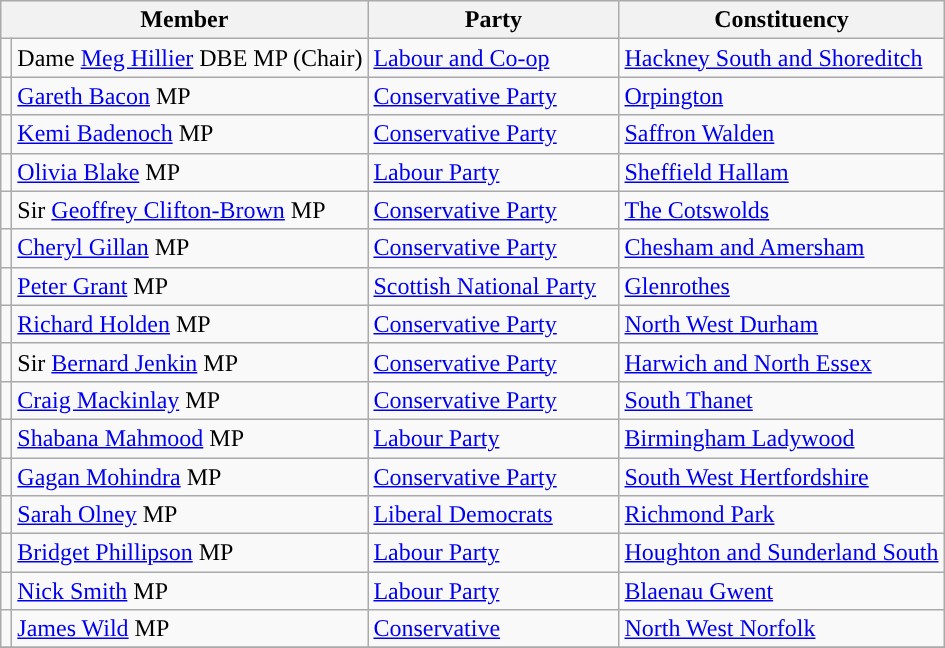<table class="wikitable">
<tr>
<th width="160px" colspan="2" valign="top">Member</th>
<th width="160px" valign="top">Party</th>
<th valign="top">Constituency</th>
</tr>
<tr>
<td style="color:inherit;background:"></td>
<td>Dame <a href='#'>Meg Hillier</a> DBE MP (Chair)</td>
<td><a href='#'>Labour and Co-op</a></td>
<td><a href='#'>Hackney South and Shoreditch</a></td>
</tr>
<tr>
<td style="color:inherit;background:"></td>
<td><a href='#'>Gareth Bacon</a> MP</td>
<td><a href='#'>Conservative Party</a></td>
<td><a href='#'>Orpington</a></td>
</tr>
<tr>
<td style="color:inherit;background:"></td>
<td><a href='#'>Kemi Badenoch</a> MP</td>
<td><a href='#'>Conservative Party</a></td>
<td><a href='#'>Saffron Walden</a></td>
</tr>
<tr>
<td style="color:inherit;background:"></td>
<td><a href='#'>Olivia Blake</a> MP</td>
<td><a href='#'>Labour Party</a></td>
<td><a href='#'>Sheffield Hallam</a></td>
</tr>
<tr>
<td style="color:inherit;background:"></td>
<td>Sir <a href='#'>Geoffrey Clifton-Brown</a> MP</td>
<td><a href='#'>Conservative Party</a></td>
<td><a href='#'>The Cotswolds</a></td>
</tr>
<tr>
<td style="color:inherit;background:"></td>
<td><a href='#'>Cheryl Gillan</a> MP</td>
<td><a href='#'>Conservative Party</a></td>
<td><a href='#'>Chesham and Amersham</a></td>
</tr>
<tr>
<td style="color:inherit;background:"></td>
<td><a href='#'>Peter Grant</a> MP</td>
<td><a href='#'>Scottish National Party</a></td>
<td><a href='#'>Glenrothes</a></td>
</tr>
<tr>
<td style="color:inherit;background:"></td>
<td><a href='#'>Richard Holden</a> MP</td>
<td><a href='#'>Conservative Party</a></td>
<td><a href='#'>North West Durham</a></td>
</tr>
<tr>
<td style="color:inherit;background:"></td>
<td>Sir <a href='#'>Bernard Jenkin</a> MP</td>
<td><a href='#'>Conservative Party</a></td>
<td><a href='#'>Harwich and North Essex</a></td>
</tr>
<tr>
<td style="color:inherit;background:"></td>
<td><a href='#'>Craig Mackinlay</a> MP</td>
<td><a href='#'>Conservative Party</a></td>
<td><a href='#'>South Thanet</a></td>
</tr>
<tr>
<td style="color:inherit;background:"></td>
<td><a href='#'>Shabana Mahmood</a> MP</td>
<td><a href='#'>Labour Party</a></td>
<td><a href='#'>Birmingham Ladywood</a></td>
</tr>
<tr>
<td style="color:inherit;background:"></td>
<td><a href='#'>Gagan Mohindra</a> MP</td>
<td><a href='#'>Conservative Party</a></td>
<td><a href='#'>South West Hertfordshire</a></td>
</tr>
<tr>
<td style="color:inherit;background:"></td>
<td><a href='#'>Sarah Olney</a> MP</td>
<td><a href='#'>Liberal Democrats</a></td>
<td><a href='#'>Richmond Park</a></td>
</tr>
<tr>
<td style="color:inherit;background:"></td>
<td><a href='#'>Bridget Phillipson</a> MP</td>
<td><a href='#'>Labour Party</a></td>
<td><a href='#'>Houghton and Sunderland South</a></td>
</tr>
<tr>
<td style="color:inherit;background:"></td>
<td><a href='#'>Nick Smith</a> MP</td>
<td><a href='#'>Labour Party</a></td>
<td><a href='#'>Blaenau Gwent</a></td>
</tr>
<tr>
<td style="color:inherit;background:"></td>
<td><a href='#'>James Wild</a> MP</td>
<td><a href='#'>Conservative</a></td>
<td><a href='#'>North West Norfolk</a></td>
</tr>
<tr>
</tr>
</table>
